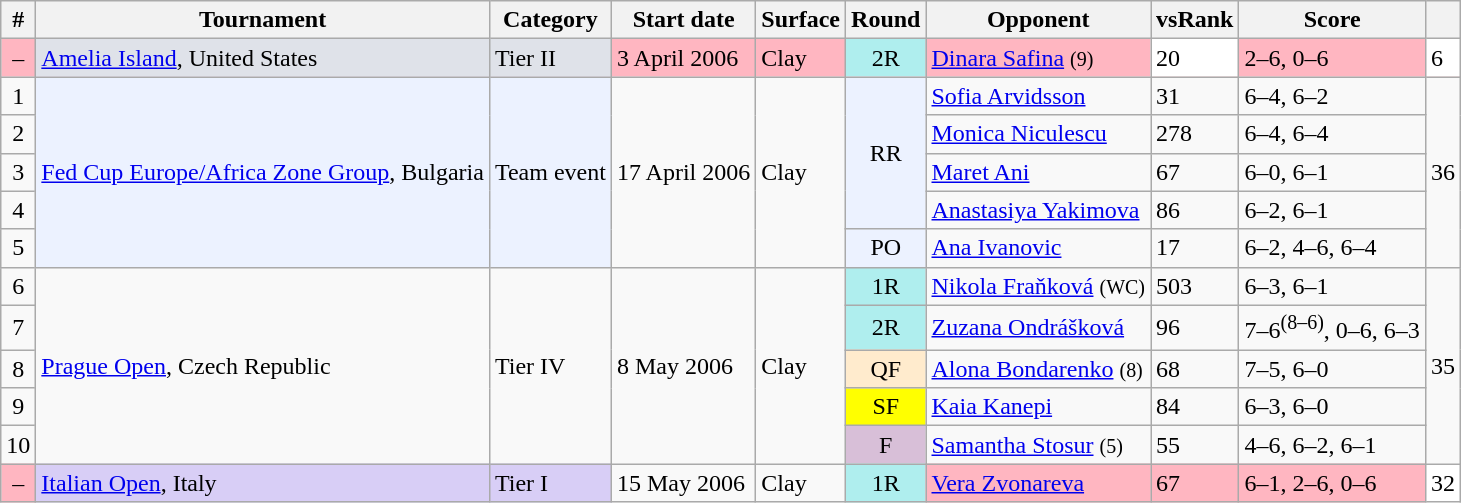<table class="wikitable sortable nowrap">
<tr>
<th scope="col">#</th>
<th scope="col">Tournament</th>
<th scope="col">Category</th>
<th scope="col">Start date</th>
<th scope="col">Surface</th>
<th scope="col">Round</th>
<th scope="col">Opponent</th>
<th scope="col">vsRank</th>
<th class="unsortable" scope="col">Score</th>
<th></th>
</tr>
<tr bgcolor="lightpink">
<td align="center">–</td>
<td bgcolor="#dfe2e9"><a href='#'>Amelia Island</a>, United States</td>
<td bgcolor="#dfe2e9">Tier II</td>
<td>3 April 2006</td>
<td>Clay</td>
<td bgcolor="afeeee" align="center">2R</td>
<td> <a href='#'>Dinara Safina</a> <small>(9)</small></td>
<td align="left" bgcolor=#fff>20</td>
<td>2–6, 0–6</td>
<td bgcolor=#fff>6</td>
</tr>
<tr>
<td align="center">1</td>
<td rowspan="5" bgcolor="#ECF2FF"><a href='#'>Fed Cup Europe/Africa Zone Group</a>, Bulgaria</td>
<td bgcolor="#ECF2FF" rowspan=5 align="center">Team event</td>
<td rowspan="5">17 April 2006</td>
<td rowspan="5">Clay</td>
<td bgcolor="#ECF2FF" rowspan=4 align="center">RR</td>
<td> <a href='#'>Sofia Arvidsson</a></td>
<td>31</td>
<td>6–4, 6–2</td>
<td rowspan=5>36</td>
</tr>
<tr>
<td align="center">2</td>
<td> <a href='#'>Monica Niculescu</a></td>
<td>278</td>
<td>6–4, 6–4</td>
</tr>
<tr>
<td align="center">3</td>
<td> <a href='#'>Maret Ani</a></td>
<td>67</td>
<td>6–0, 6–1</td>
</tr>
<tr>
<td align="center">4</td>
<td> <a href='#'>Anastasiya Yakimova</a></td>
<td>86</td>
<td>6–2, 6–1</td>
</tr>
<tr>
<td align="center">5</td>
<td bgcolor="#ECF2FF" align="center">PO</td>
<td> <a href='#'>Ana Ivanovic</a></td>
<td>17</td>
<td>6–2, 4–6, 6–4</td>
</tr>
<tr>
<td align="center">6</td>
<td rowspan="5"><a href='#'>Prague Open</a>, Czech Republic</td>
<td rowspan="5">Tier IV</td>
<td rowspan="5">8 May 2006</td>
<td rowspan="5">Clay</td>
<td bgcolor=afeeee align="center">1R</td>
<td> <a href='#'>Nikola Fraňková</a> <small>(WC)</small></td>
<td>503</td>
<td>6–3, 6–1</td>
<td rowspan=5>35</td>
</tr>
<tr>
<td align="center">7</td>
<td bgcolor=afeeee align="center">2R</td>
<td> <a href='#'>Zuzana Ondrášková</a></td>
<td>96</td>
<td>7–6<sup>(8–6)</sup>, 0–6, 6–3</td>
</tr>
<tr>
<td align="center">8</td>
<td bgcolor=ffebcd align="center">QF</td>
<td> <a href='#'>Alona Bondarenko</a> <small>(8)</small></td>
<td>68</td>
<td>7–5, 6–0</td>
</tr>
<tr>
<td align="center">9</td>
<td bgcolor=yellow align="center">SF</td>
<td> <a href='#'>Kaia Kanepi</a></td>
<td>84</td>
<td>6–3, 6–0</td>
</tr>
<tr>
<td align="center">10</td>
<td bgcolor=thistle align="center">F</td>
<td> <a href='#'>Samantha Stosur</a> <small>(5)</small></td>
<td>55</td>
<td>4–6, 6–2, 6–1</td>
</tr>
<tr>
<td align="center"  bgcolor="lightpink">–</td>
<td bgcolor="#d8cef6"><a href='#'>Italian Open</a>, Italy</td>
<td bgcolor="#d8cef6">Tier I</td>
<td>15 May 2006</td>
<td>Clay</td>
<td bgcolor=afeeee align="center">1R</td>
<td bgcolor="lightpink"> <a href='#'>Vera Zvonareva</a></td>
<td bgcolor="lightpink" bgcolor=#fff>67</td>
<td bgcolor="lightpink">6–1, 2–6, 0–6</td>
<td bgcolor=#fff>32</td>
</tr>
</table>
